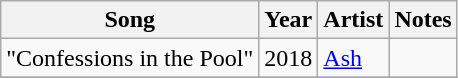<table class="wikitable sortable">
<tr>
<th>Song</th>
<th>Year</th>
<th>Artist</th>
<th class="unsortable">Notes</th>
</tr>
<tr>
<td>"Confessions in the Pool"</td>
<td>2018</td>
<td><a href='#'>Ash</a></td>
<td></td>
</tr>
<tr>
</tr>
</table>
